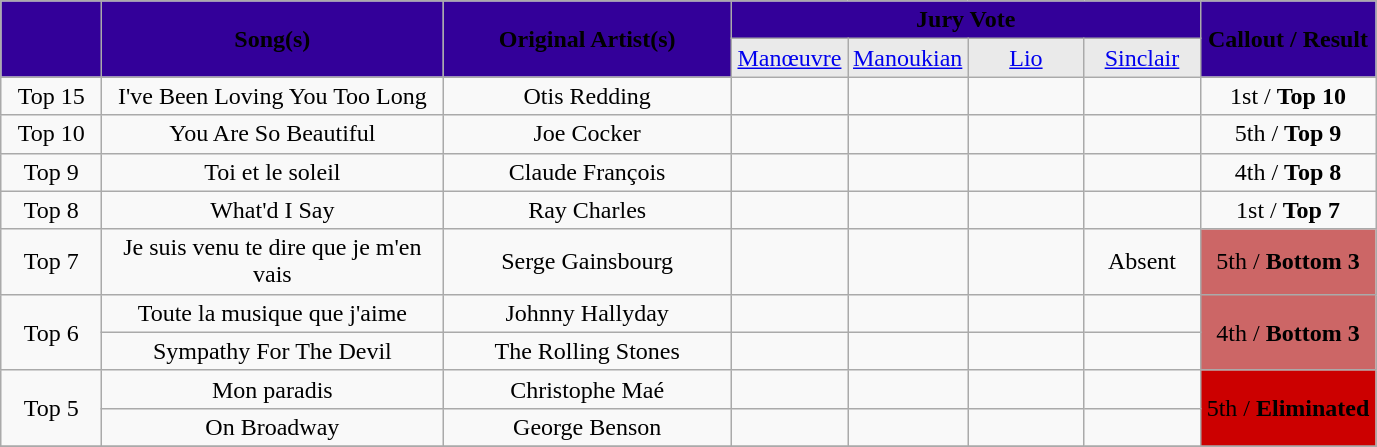<table class = "wikitable" style="text-align:center">
<tr>
<th rowspan=2 width="60px" style="background:#330099; text-align:center;"><span></span></th>
<th rowspan=2 width="220px" style="background:#330099; text-align:center;"><span>Song(s)</span></th>
<th rowspan=2 width="185px" style="background:#330099; text-align:center;"><span>Original Artist(s)</span></th>
<th colspan=4 style="background:#330099; text-align:center;"><span>Jury Vote</span></th>
<th rowspan=2 width="110px" style="background:#330099; text-align:center;"><span>Callout / Result</span></th>
</tr>
<tr>
<td width="70px" style="background:#EAEAEA; text-align:center;"><a href='#'><span>Manœuvre</span></a></td>
<td width="70px" style="background:#EAEAEA; text-align:center;"><a href='#'><span>Manoukian</span></a></td>
<td width="70px" style="background:#EAEAEA; text-align:center;"><a href='#'><span>Lio</span></a></td>
<td width="70px" style="background:#EAEAEA; text-align:center;"><a href='#'><span>Sinclair</span></a></td>
</tr>
<tr>
<td>Top 15</td>
<td>I've Been Loving You Too Long</td>
<td>Otis Redding</td>
<td></td>
<td></td>
<td></td>
<td></td>
<td>1st / <strong>Top 10</strong></td>
</tr>
<tr>
<td>Top 10</td>
<td>You Are So Beautiful</td>
<td>Joe Cocker</td>
<td></td>
<td></td>
<td></td>
<td></td>
<td>5th / <strong>Top 9</strong></td>
</tr>
<tr>
<td>Top 9</td>
<td>Toi et le soleil</td>
<td>Claude François</td>
<td></td>
<td></td>
<td></td>
<td></td>
<td>4th / <strong>Top 8</strong></td>
</tr>
<tr>
<td>Top 8</td>
<td>What'd I Say</td>
<td>Ray Charles</td>
<td></td>
<td></td>
<td></td>
<td></td>
<td>1st / <strong>Top 7</strong></td>
</tr>
<tr>
<td>Top 7</td>
<td>Je suis venu te dire que je m'en vais</td>
<td>Serge Gainsbourg</td>
<td></td>
<td></td>
<td></td>
<td>Absent</td>
<td bgcolor="#CC6666">5th / <strong>Bottom 3</strong></td>
</tr>
<tr>
<td rowspan=2>Top 6</td>
<td>Toute la musique que j'aime</td>
<td>Johnny Hallyday</td>
<td></td>
<td></td>
<td></td>
<td></td>
<td rowspan=2 bgcolor="#CC6666">4th / <strong>Bottom 3</strong></td>
</tr>
<tr>
<td>Sympathy For The Devil</td>
<td>The Rolling Stones</td>
<td></td>
<td></td>
<td></td>
<td></td>
</tr>
<tr>
<td rowspan=2>Top 5</td>
<td>Mon paradis</td>
<td>Christophe Maé</td>
<td></td>
<td></td>
<td></td>
<td></td>
<td rowspan=2 bgcolor="#CC0000">5th / <strong>Eliminated</strong></td>
</tr>
<tr>
<td>On Broadway</td>
<td>George Benson</td>
<td></td>
<td></td>
<td></td>
<td></td>
</tr>
<tr>
</tr>
</table>
